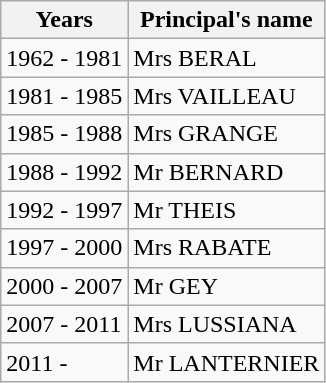<table class="wikitable">
<tr>
<th>Years</th>
<th>Principal's name</th>
</tr>
<tr>
<td>1962 - 1981</td>
<td>Mrs BERAL</td>
</tr>
<tr>
<td>1981 - 1985</td>
<td>Mrs VAILLEAU</td>
</tr>
<tr>
<td>1985 - 1988</td>
<td>Mrs GRANGE</td>
</tr>
<tr>
<td>1988 - 1992</td>
<td>Mr BERNARD</td>
</tr>
<tr>
<td>1992 - 1997</td>
<td>Mr THEIS</td>
</tr>
<tr>
<td>1997 - 2000</td>
<td>Mrs RABATE</td>
</tr>
<tr>
<td>2000 - 2007</td>
<td>Mr GEY</td>
</tr>
<tr>
<td>2007 - 2011</td>
<td>Mrs LUSSIANA</td>
</tr>
<tr>
<td>2011 -</td>
<td>Mr LANTERNIER</td>
</tr>
</table>
